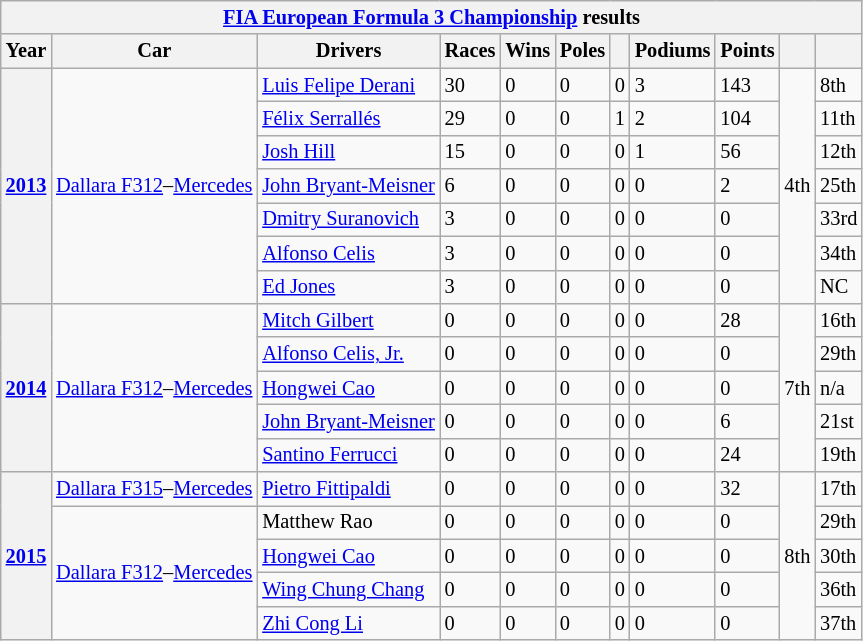<table class="wikitable" style="font-size:85%">
<tr>
<th colspan=11><a href='#'>FIA European Formula 3 Championship</a> results</th>
</tr>
<tr>
<th>Year</th>
<th>Car</th>
<th>Drivers</th>
<th>Races</th>
<th>Wins</th>
<th>Poles</th>
<th></th>
<th>Podiums</th>
<th>Points</th>
<th></th>
<th></th>
</tr>
<tr>
<th rowspan=7><a href='#'>2013</a></th>
<td rowspan=7><a href='#'>Dallara F312</a>–<a href='#'>Mercedes</a></td>
<td> <a href='#'>Luis Felipe Derani</a></td>
<td>30</td>
<td>0</td>
<td>0</td>
<td>0</td>
<td>3</td>
<td>143</td>
<td rowspan=7>4th</td>
<td>8th</td>
</tr>
<tr>
<td> <a href='#'>Félix Serrallés</a></td>
<td>29</td>
<td>0</td>
<td>0</td>
<td>1</td>
<td>2</td>
<td>104</td>
<td>11th</td>
</tr>
<tr>
<td> <a href='#'>Josh Hill</a></td>
<td>15</td>
<td>0</td>
<td>0</td>
<td>0</td>
<td>1</td>
<td>56</td>
<td>12th</td>
</tr>
<tr>
<td> <a href='#'>John Bryant-Meisner</a></td>
<td>6</td>
<td>0</td>
<td>0</td>
<td>0</td>
<td>0</td>
<td>2</td>
<td>25th</td>
</tr>
<tr>
<td> <a href='#'>Dmitry Suranovich</a></td>
<td>3</td>
<td>0</td>
<td>0</td>
<td>0</td>
<td>0</td>
<td>0</td>
<td>33rd</td>
</tr>
<tr>
<td> <a href='#'>Alfonso Celis</a></td>
<td>3</td>
<td>0</td>
<td>0</td>
<td>0</td>
<td>0</td>
<td>0</td>
<td>34th</td>
</tr>
<tr>
<td> <a href='#'>Ed Jones</a></td>
<td>3</td>
<td>0</td>
<td>0</td>
<td>0</td>
<td>0</td>
<td>0</td>
<td>NC</td>
</tr>
<tr>
<th rowspan=5><a href='#'>2014</a></th>
<td rowspan=5><a href='#'>Dallara F312</a>–<a href='#'>Mercedes</a></td>
<td> <a href='#'>Mitch Gilbert</a></td>
<td>0</td>
<td>0</td>
<td>0</td>
<td>0</td>
<td>0</td>
<td>28</td>
<td rowspan=5>7th</td>
<td>16th</td>
</tr>
<tr>
<td> <a href='#'>Alfonso Celis, Jr.</a></td>
<td>0</td>
<td>0</td>
<td>0</td>
<td>0</td>
<td>0</td>
<td>0</td>
<td>29th</td>
</tr>
<tr>
<td> <a href='#'>Hongwei Cao</a></td>
<td>0</td>
<td>0</td>
<td>0</td>
<td>0</td>
<td>0</td>
<td>0</td>
<td>n/a</td>
</tr>
<tr>
<td> <a href='#'>John Bryant-Meisner</a></td>
<td>0</td>
<td>0</td>
<td>0</td>
<td>0</td>
<td>0</td>
<td>6</td>
<td>21st</td>
</tr>
<tr>
<td> <a href='#'>Santino Ferrucci</a></td>
<td>0</td>
<td>0</td>
<td>0</td>
<td>0</td>
<td>0</td>
<td>24</td>
<td>19th</td>
</tr>
<tr>
<th rowspan=5><a href='#'>2015</a></th>
<td><a href='#'>Dallara F315</a>–<a href='#'>Mercedes</a></td>
<td> <a href='#'>Pietro Fittipaldi</a></td>
<td>0</td>
<td>0</td>
<td>0</td>
<td>0</td>
<td>0</td>
<td>32</td>
<td rowspan=5>8th</td>
<td>17th</td>
</tr>
<tr>
<td rowspan="4"><a href='#'>Dallara F312</a>–<a href='#'>Mercedes</a></td>
<td> Matthew Rao</td>
<td>0</td>
<td>0</td>
<td>0</td>
<td>0</td>
<td>0</td>
<td>0</td>
<td>29th</td>
</tr>
<tr>
<td> <a href='#'>Hongwei Cao</a></td>
<td>0</td>
<td>0</td>
<td>0</td>
<td>0</td>
<td>0</td>
<td>0</td>
<td>30th</td>
</tr>
<tr>
<td> <a href='#'>Wing Chung Chang</a></td>
<td>0</td>
<td>0</td>
<td>0</td>
<td>0</td>
<td>0</td>
<td>0</td>
<td>36th</td>
</tr>
<tr>
<td> <a href='#'>Zhi Cong Li</a></td>
<td>0</td>
<td>0</td>
<td>0</td>
<td>0</td>
<td>0</td>
<td>0</td>
<td>37th</td>
</tr>
</table>
